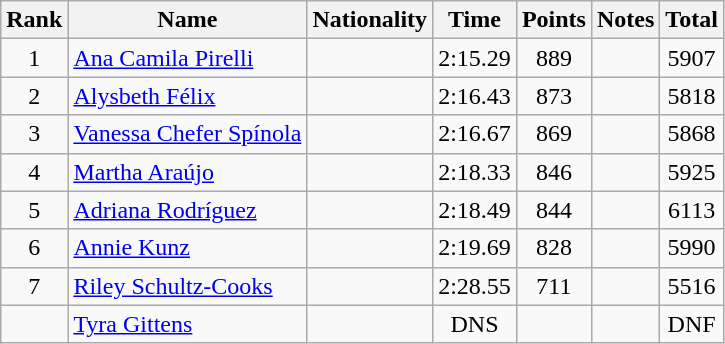<table class="wikitable sortable" style="text-align:center">
<tr>
<th>Rank</th>
<th>Name</th>
<th>Nationality</th>
<th>Time</th>
<th>Points</th>
<th>Notes</th>
<th>Total</th>
</tr>
<tr>
<td>1</td>
<td align=left><a href='#'>Ana Camila Pirelli</a></td>
<td align=left></td>
<td>2:15.29</td>
<td>889</td>
<td></td>
<td>5907</td>
</tr>
<tr>
<td>2</td>
<td align=left><a href='#'>Alysbeth Félix</a></td>
<td align=left></td>
<td>2:16.43</td>
<td>873</td>
<td><strong></strong></td>
<td>5818</td>
</tr>
<tr>
<td>3</td>
<td align=left><a href='#'>Vanessa Chefer Spínola</a></td>
<td align=left></td>
<td>2:16.67</td>
<td>869</td>
<td></td>
<td>5868</td>
</tr>
<tr>
<td>4</td>
<td align=left><a href='#'>Martha Araújo</a></td>
<td align=left></td>
<td>2:18.33</td>
<td>846</td>
<td><strong></strong></td>
<td>5925</td>
</tr>
<tr>
<td>5</td>
<td align=left><a href='#'>Adriana Rodríguez</a></td>
<td align=left></td>
<td>2:18.49</td>
<td>844</td>
<td><strong></strong></td>
<td>6113</td>
</tr>
<tr>
<td>6</td>
<td align=left><a href='#'>Annie Kunz</a></td>
<td align=left></td>
<td>2:19.69</td>
<td>828</td>
<td><strong></strong></td>
<td>5990</td>
</tr>
<tr>
<td>7</td>
<td align=left><a href='#'>Riley Schultz-Cooks</a></td>
<td align=left></td>
<td>2:28.55</td>
<td>711</td>
<td></td>
<td>5516</td>
</tr>
<tr>
<td></td>
<td align=left><a href='#'>Tyra Gittens</a></td>
<td align=left></td>
<td>DNS</td>
<td></td>
<td></td>
<td>DNF</td>
</tr>
</table>
